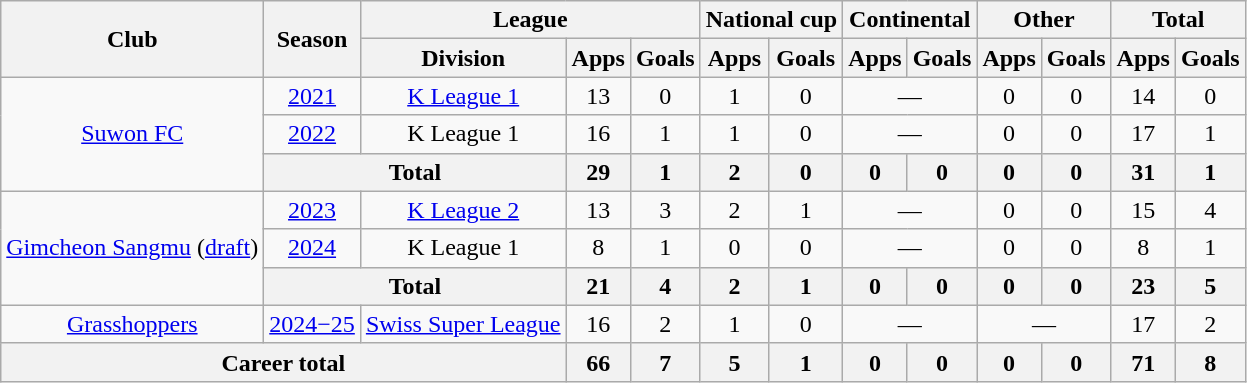<table class="wikitable" style="text-align: center">
<tr>
<th rowspan="2">Club</th>
<th rowspan="2">Season</th>
<th colspan="3">League</th>
<th colspan="2">National cup</th>
<th colspan="2">Continental</th>
<th colspan="2">Other</th>
<th colspan="2">Total</th>
</tr>
<tr>
<th>Division</th>
<th>Apps</th>
<th>Goals</th>
<th>Apps</th>
<th>Goals</th>
<th>Apps</th>
<th>Goals</th>
<th>Apps</th>
<th>Goals</th>
<th>Apps</th>
<th>Goals</th>
</tr>
<tr>
<td rowspan=3><a href='#'>Suwon FC</a></td>
<td><a href='#'>2021</a></td>
<td><a href='#'>K League 1</a></td>
<td>13</td>
<td>0</td>
<td>1</td>
<td>0</td>
<td colspan="2">—</td>
<td>0</td>
<td>0</td>
<td>14</td>
<td>0</td>
</tr>
<tr>
<td><a href='#'>2022</a></td>
<td>K League 1</td>
<td>16</td>
<td>1</td>
<td>1</td>
<td>0</td>
<td colspan="2">—</td>
<td>0</td>
<td>0</td>
<td>17</td>
<td>1</td>
</tr>
<tr>
<th colspan=2>Total</th>
<th>29</th>
<th>1</th>
<th>2</th>
<th>0</th>
<th>0</th>
<th>0</th>
<th>0</th>
<th>0</th>
<th>31</th>
<th>1</th>
</tr>
<tr>
<td rowspan=3><a href='#'>Gimcheon Sangmu</a> (<a href='#'>draft</a>)</td>
<td><a href='#'>2023</a></td>
<td><a href='#'>K League 2</a></td>
<td>13</td>
<td>3</td>
<td>2</td>
<td>1</td>
<td colspan="2">—</td>
<td>0</td>
<td>0</td>
<td>15</td>
<td>4</td>
</tr>
<tr>
<td><a href='#'>2024</a></td>
<td>K League 1</td>
<td>8</td>
<td>1</td>
<td>0</td>
<td>0</td>
<td colspan="2">—</td>
<td>0</td>
<td>0</td>
<td>8</td>
<td>1</td>
</tr>
<tr>
<th colspan=2>Total</th>
<th>21</th>
<th>4</th>
<th>2</th>
<th>1</th>
<th>0</th>
<th>0</th>
<th>0</th>
<th>0</th>
<th>23</th>
<th>5</th>
</tr>
<tr>
<td><a href='#'>Grasshoppers</a></td>
<td><a href='#'>2024−25</a></td>
<td><a href='#'>Swiss Super League</a></td>
<td>16</td>
<td>2</td>
<td>1</td>
<td>0</td>
<td colspan="2">—</td>
<td colspan="2">—</td>
<td>17</td>
<td>2</td>
</tr>
<tr>
<th colspan=3>Career total</th>
<th>66</th>
<th>7</th>
<th>5</th>
<th>1</th>
<th>0</th>
<th>0</th>
<th>0</th>
<th>0</th>
<th>71</th>
<th>8</th>
</tr>
</table>
